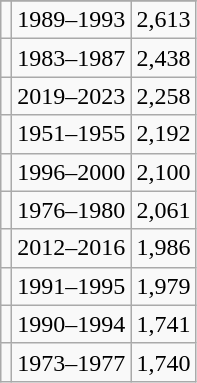<table class="wikitable sortable" style="float:left; margin-right:1em">
<tr>
</tr>
<tr>
<td></td>
<td>1989–1993</td>
<td>2,613</td>
</tr>
<tr>
<td></td>
<td>1983–1987</td>
<td>2,438</td>
</tr>
<tr>
<td></td>
<td>2019–2023</td>
<td>2,258</td>
</tr>
<tr>
<td></td>
<td>1951–1955</td>
<td>2,192</td>
</tr>
<tr>
<td></td>
<td>1996–2000</td>
<td>2,100</td>
</tr>
<tr>
<td></td>
<td>1976–1980</td>
<td>2,061</td>
</tr>
<tr>
<td></td>
<td>2012–2016</td>
<td>1,986</td>
</tr>
<tr>
<td></td>
<td>1991–1995</td>
<td>1,979</td>
</tr>
<tr>
<td></td>
<td>1990–1994</td>
<td>1,741</td>
</tr>
<tr>
<td></td>
<td>1973–1977</td>
<td>1,740</td>
</tr>
</table>
